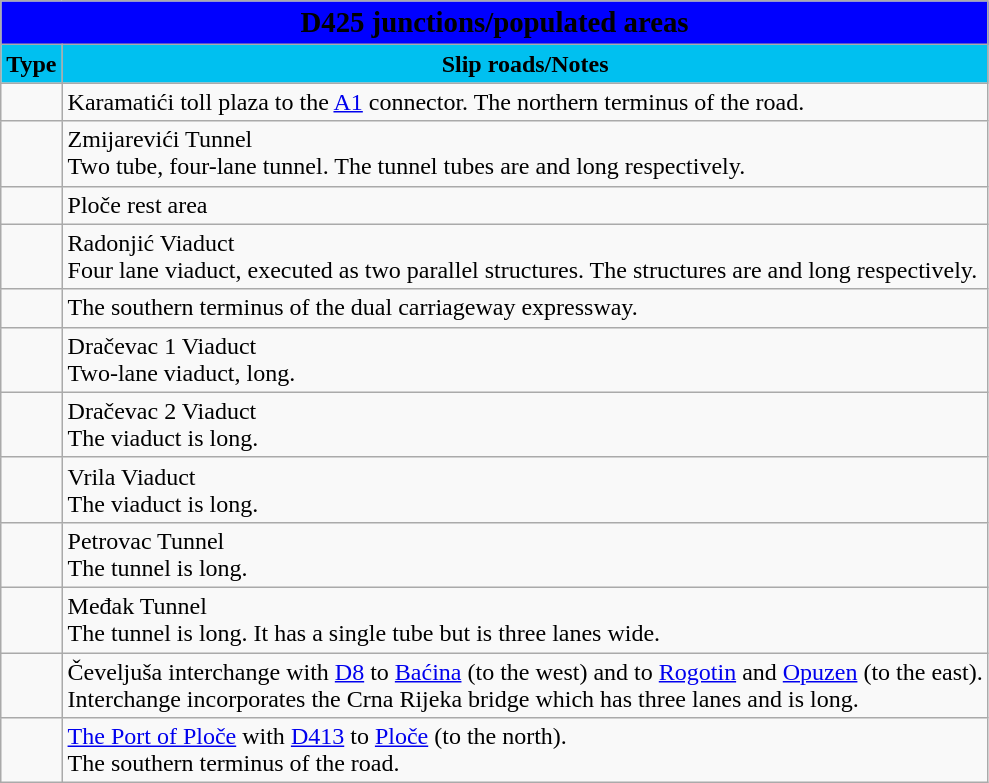<table class="wikitable">
<tr>
<td colspan=2 bgcolor=blue align=center style=margin-top:15><span><big><strong>D425 junctions/populated areas</strong></big></span></td>
</tr>
<tr>
<td align=center bgcolor=00c0f0><strong>Type</strong></td>
<td align=center bgcolor=00c0f0><strong>Slip roads/Notes</strong></td>
</tr>
<tr>
<td></td>
<td>Karamatići toll plaza to the  <a href='#'>A1</a> connector. The northern terminus of the road.</td>
</tr>
<tr>
<td></td>
<td>Zmijarevići Tunnel<br>Two tube, four-lane tunnel. The tunnel tubes are  and  long respectively.</td>
</tr>
<tr>
<td></td>
<td>Ploče rest area</td>
</tr>
<tr>
<td></td>
<td>Radonjić Viaduct<br>Four lane viaduct, executed as two parallel structures. The structures are  and  long respectively.</td>
</tr>
<tr>
<td></td>
<td>The southern terminus of the dual carriageway expressway.</td>
</tr>
<tr>
<td></td>
<td>Dračevac 1 Viaduct<br>Two-lane viaduct,  long.</td>
</tr>
<tr>
<td></td>
<td>Dračevac 2 Viaduct<br>The viaduct is  long.</td>
</tr>
<tr>
<td></td>
<td>Vrila Viaduct<br>The viaduct is  long.</td>
</tr>
<tr>
<td></td>
<td>Petrovac Tunnel<br>The tunnel is  long.</td>
</tr>
<tr>
<td></td>
<td>Međak Tunnel<br>The tunnel is  long. It has a single tube but is three lanes wide.</td>
</tr>
<tr>
<td></td>
<td>Čeveljuša interchange with  <a href='#'>D8</a> to <a href='#'>Baćina</a> (to the west) and to <a href='#'>Rogotin</a> and <a href='#'>Opuzen</a> (to the east).<br>Interchange incorporates the Crna Rijeka bridge which has three lanes and is  long.</td>
</tr>
<tr>
<td></td>
<td><a href='#'>The Port of Ploče</a> with  <a href='#'>D413</a> to <a href='#'>Ploče</a> (to the north).<br>The southern terminus of the road.</td>
</tr>
</table>
